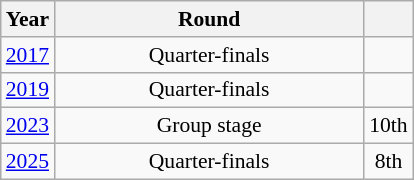<table class="wikitable" style="text-align: center; font-size:90%">
<tr>
<th>Year</th>
<th style="width:200px">Round</th>
<th></th>
</tr>
<tr>
<td><a href='#'>2017</a></td>
<td>Quarter-finals</td>
<td></td>
</tr>
<tr>
<td><a href='#'>2019</a></td>
<td>Quarter-finals</td>
<td></td>
</tr>
<tr>
<td><a href='#'>2023</a></td>
<td>Group stage</td>
<td>10th</td>
</tr>
<tr>
<td><a href='#'>2025</a></td>
<td>Quarter-finals</td>
<td>8th</td>
</tr>
</table>
